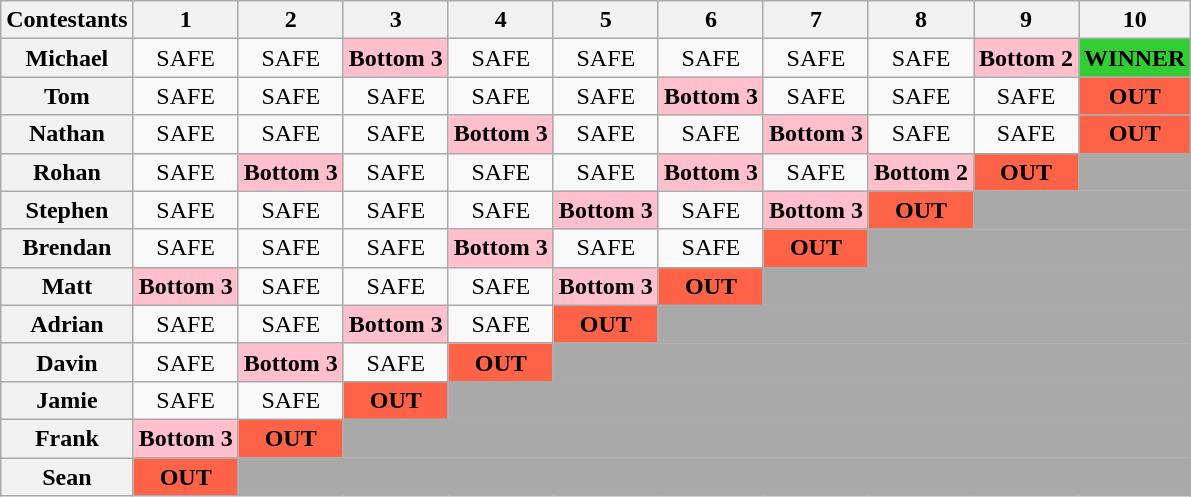<table class="wikitable" style="text-align:left;">
<tr>
<th>Contestants</th>
<th>1</th>
<th>2</th>
<th>3</th>
<th>4</th>
<th>5</th>
<th>6</th>
<th>7</th>
<th>8</th>
<th>9</th>
<th>10</th>
</tr>
<tr>
<th>Michael</th>
<td align="center">SAFE</td>
<td align="center">SAFE</td>
<td bgcolor="pink" align="center"><strong>Bottom 3</strong></td>
<td align="center">SAFE</td>
<td align="center">SAFE</td>
<td align="center">SAFE</td>
<td align="center">SAFE</td>
<td align="center">SAFE</td>
<td bgcolor="pink" align="center"><strong>Bottom 2</strong></td>
<td bgcolor="limegreen" align="center"><strong>WINNER</strong></td>
</tr>
<tr>
<th>Tom</th>
<td align="center">SAFE</td>
<td align="center">SAFE</td>
<td align="center">SAFE</td>
<td align="center">SAFE</td>
<td align="center">SAFE</td>
<td bgcolor="pink" align="center"><strong>Bottom 3</strong></td>
<td align="center">SAFE</td>
<td align="center">SAFE</td>
<td align="center">SAFE</td>
<td bgcolor="tomato" align="center"><strong>OUT</strong></td>
</tr>
<tr>
<th>Nathan</th>
<td align="center">SAFE</td>
<td align="center">SAFE</td>
<td align="center">SAFE</td>
<td bgcolor="pink" align="center"><strong>Bottom 3</strong></td>
<td align="center">SAFE</td>
<td align="center">SAFE</td>
<td bgcolor="pink" align="center"><strong>Bottom 3</strong></td>
<td align="center">SAFE</td>
<td align="center">SAFE</td>
<td bgcolor="tomato" align="center"><strong>OUT</strong></td>
</tr>
<tr>
<th>Rohan</th>
<td align="center">SAFE</td>
<td bgcolor="pink" align="center"><strong>Bottom 3</strong></td>
<td align="center">SAFE</td>
<td align="center">SAFE</td>
<td align="center">SAFE</td>
<td bgcolor="pink" align="center"><strong>Bottom 3</strong></td>
<td align="center">SAFE</td>
<td bgcolor="pink" align="center"><strong>Bottom 2</strong></td>
<td bgcolor="tomato" align="center"><strong>OUT</strong></td>
<td colspan=25 bgcolor="A9A9A9"></td>
</tr>
<tr>
<th>Stephen</th>
<td align="center">SAFE</td>
<td align="center">SAFE</td>
<td align="center">SAFE</td>
<td align="center">SAFE</td>
<td bgcolor="pink" align="center"><strong>Bottom 3</strong></td>
<td align="center">SAFE</td>
<td bgcolor="pink" align="center"><strong>Bottom 3</strong></td>
<td bgcolor="tomato" align="center"><strong>OUT</strong></td>
<td colspan=25 bgcolor="A9A9A9"></td>
</tr>
<tr>
<th>Brendan</th>
<td align="center">SAFE</td>
<td align="center">SAFE</td>
<td align="center">SAFE</td>
<td bgcolor="pink" align="center"><strong>Bottom 3</strong></td>
<td align="center">SAFE</td>
<td align="center">SAFE</td>
<td bgcolor="tomato" align="center"><strong>OUT</strong></td>
<td colspan=25 bgcolor="A9A9A9"></td>
</tr>
<tr>
<th>Matt</th>
<td bgcolor="pink" align="center"><strong>Bottom 3</strong></td>
<td align="center">SAFE</td>
<td align="center">SAFE</td>
<td align="center">SAFE</td>
<td bgcolor="pink" align="center"><strong>Bottom 3</strong></td>
<td bgcolor="tomato" align="center"><strong>OUT</strong></td>
<td colspan=25 bgcolor="A9A9A9"></td>
</tr>
<tr>
<th>Adrian</th>
<td align="center">SAFE</td>
<td align="center">SAFE</td>
<td bgcolor="pink" align="center"><strong>Bottom 3</strong></td>
<td align="center">SAFE</td>
<td bgcolor="tomato" align="center"><strong>OUT</strong></td>
<td colspan=25 bgcolor="A9A9A9"></td>
</tr>
<tr>
<th>Davin</th>
<td align="center">SAFE</td>
<td bgcolor="pink" align="center"><strong>Bottom 3</strong></td>
<td align="center">SAFE</td>
<td bgcolor="tomato" align="center"><strong>OUT</strong></td>
<td colspan=25 bgcolor="A9A9A9"></td>
</tr>
<tr>
<th>Jamie</th>
<td align="center">SAFE</td>
<td align="center">SAFE</td>
<td bgcolor="tomato" align="center"><strong>OUT</strong></td>
<td colspan=25 bgcolor="A9A9A9"></td>
</tr>
<tr>
<th>Frank</th>
<td bgcolor="pink" align="center"><strong>Bottom 3</strong></td>
<td bgcolor="tomato" align="center"><strong>OUT</strong></td>
<td colspan=25 bgcolor="A9A9A9"></td>
</tr>
<tr>
<th>Sean</th>
<td bgcolor="tomato" align="center"><strong>OUT</strong></td>
<td colspan=25 bgcolor="A9A9A9"></td>
</tr>
</table>
